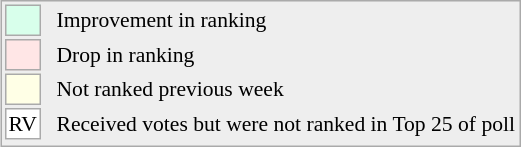<table align=right style="font-size:90%; border:1px solid #aaaaaa; white-space:nowrap; background:#eeeeee;">
<tr>
<td style="background:#d8ffeb; width:20px; border:1px solid #aaaaaa;"> </td>
<td rowspan=5> </td>
<td>Improvement in ranking</td>
</tr>
<tr>
<td style="background:#ffe6e6; width:20px; border:1px solid #aaaaaa;"> </td>
<td>Drop in ranking</td>
</tr>
<tr>
<td style="background:#ffffe6; width:20px; border:1px solid #aaaaaa;"> </td>
<td>Not ranked previous week</td>
</tr>
<tr>
<td align=center style="width:20px; border:1px solid #aaaaaa; background:white;">RV</td>
<td>Received votes but were not ranked in Top 25 of poll</td>
</tr>
<tr>
</tr>
</table>
